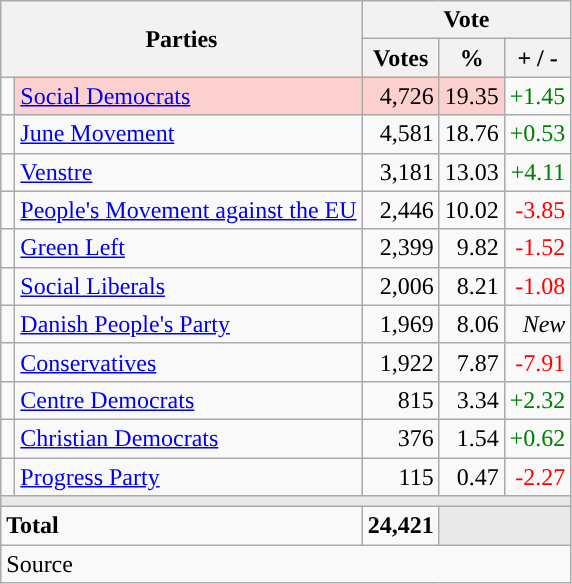<table class="wikitable" style="text-align:right;">
<tr>
<th style="text-align:centre;" rowspan="2" colspan="2" width="225">Parties</th>
<th colspan="3">Vote</th>
</tr>
<tr>
<th width="15">Votes</th>
<th width="15">%</th>
<th width="15">+ / -</th>
</tr>
<tr>
<td width="2" style="color:inherit;background:"></td>
<td bgcolor=#fbd0ce   align="left"><a href='#'>Social Democrats</a></td>
<td bgcolor=#fbd0ce>4,726</td>
<td bgcolor=#fbd0ce>19.35</td>
<td style=color:green;>+1.45</td>
</tr>
<tr>
<td width="2" style="color:inherit;background:"></td>
<td align="left"><a href='#'>June Movement</a></td>
<td>4,581</td>
<td>18.76</td>
<td style=color:green;>+0.53</td>
</tr>
<tr>
<td width="2" style="color:inherit;background:"></td>
<td align="left"><a href='#'>Venstre</a></td>
<td>3,181</td>
<td>13.03</td>
<td style=color:green;>+4.11</td>
</tr>
<tr>
<td width="2" style="color:inherit;background:"></td>
<td align="left"><a href='#'>People's Movement against the EU</a></td>
<td>2,446</td>
<td>10.02</td>
<td style=color:red;>-3.85</td>
</tr>
<tr>
<td width="2" style="color:inherit;background:"></td>
<td align="left"><a href='#'>Green Left</a></td>
<td>2,399</td>
<td>9.82</td>
<td style=color:red;>-1.52</td>
</tr>
<tr>
<td width="2" style="color:inherit;background:"></td>
<td align="left"><a href='#'>Social Liberals</a></td>
<td>2,006</td>
<td>8.21</td>
<td style=color:red;>-1.08</td>
</tr>
<tr>
<td width="2" style="color:inherit;background:"></td>
<td align="left"><a href='#'>Danish People's Party</a></td>
<td>1,969</td>
<td>8.06</td>
<td><em>New</em></td>
</tr>
<tr>
<td width="2" style="color:inherit;background:"></td>
<td align="left"><a href='#'>Conservatives</a></td>
<td>1,922</td>
<td>7.87</td>
<td style=color:red;>-7.91</td>
</tr>
<tr>
<td width="2" style="color:inherit;background:"></td>
<td align="left"><a href='#'>Centre Democrats</a></td>
<td>815</td>
<td>3.34</td>
<td style=color:green;>+2.32</td>
</tr>
<tr>
<td width="2" style="color:inherit;background:"></td>
<td align="left"><a href='#'>Christian Democrats</a></td>
<td>376</td>
<td>1.54</td>
<td style=color:green;>+0.62</td>
</tr>
<tr>
<td width="2" style="color:inherit;background:"></td>
<td align="left"><a href='#'>Progress Party</a></td>
<td>115</td>
<td>0.47</td>
<td style=color:red;>-2.27</td>
</tr>
<tr>
<td colspan="7" bgcolor="#E9E9E9"></td>
</tr>
<tr>
<td align="left" colspan="2"><strong>Total</strong></td>
<td><strong>24,421</strong></td>
<td bgcolor="#E9E9E9" colspan="2"></td>
</tr>
<tr>
<td align="left" colspan="6">Source</td>
</tr>
</table>
